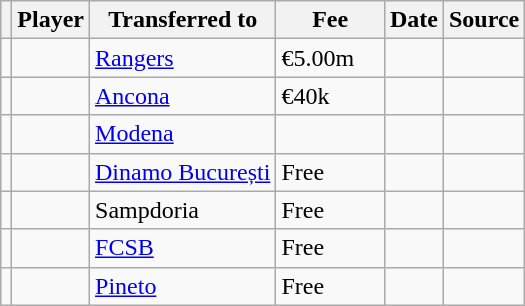<table class="wikitable plainrowheaders sortable">
<tr>
<th></th>
<th scope="col">Player</th>
<th>Transferred to</th>
<th style="width: 65px;">Fee</th>
<th scope="col">Date</th>
<th scope="col">Source</th>
</tr>
<tr>
<td align="center"></td>
<td></td>
<td> <a href='#'>Rangers</a></td>
<td>€5.00m</td>
<td></td>
<td></td>
</tr>
<tr>
<td align="center"></td>
<td></td>
<td> <a href='#'>Ancona</a></td>
<td>€40k</td>
<td></td>
<td></td>
</tr>
<tr>
<td align="center"></td>
<td></td>
<td> <a href='#'>Modena</a></td>
<td></td>
<td></td>
<td></td>
</tr>
<tr>
<td align="center"></td>
<td></td>
<td> <a href='#'>Dinamo București</a></td>
<td>Free</td>
<td></td>
<td></td>
</tr>
<tr>
<td align="center"></td>
<td></td>
<td> Sampdoria</td>
<td>Free</td>
<td></td>
<td></td>
</tr>
<tr>
<td align="center"></td>
<td></td>
<td> <a href='#'>FCSB</a></td>
<td>Free</td>
<td></td>
<td></td>
</tr>
<tr>
<td align="center"></td>
<td></td>
<td> <a href='#'>Pineto</a></td>
<td>Free</td>
<td></td>
<td></td>
</tr>
</table>
